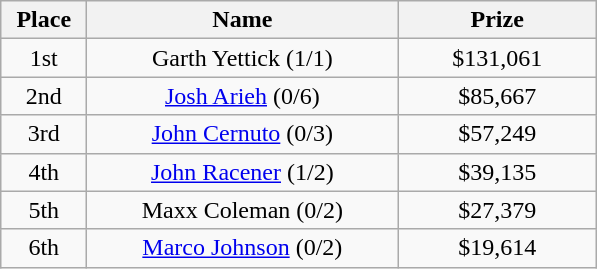<table class="wikitable">
<tr>
<th width="50">Place</th>
<th width="200">Name</th>
<th width="125">Prize</th>
</tr>
<tr>
<td align=center>1st</td>
<td align=center> Garth Yettick (1/1)</td>
<td align=center>$131,061</td>
</tr>
<tr>
<td align=center>2nd</td>
<td align=center> <a href='#'>Josh Arieh</a> (0/6)</td>
<td align=center>$85,667</td>
</tr>
<tr>
<td align=center>3rd</td>
<td align=center> <a href='#'>John Cernuto</a> (0/3)</td>
<td align=center>$57,249</td>
</tr>
<tr>
<td align=center>4th</td>
<td align=center> <a href='#'>John Racener</a> (1/2)</td>
<td align=center>$39,135</td>
</tr>
<tr>
<td align=center>5th</td>
<td align=center> Maxx Coleman (0/2)</td>
<td align=center>$27,379</td>
</tr>
<tr>
<td align=center>6th</td>
<td align=center> <a href='#'>Marco Johnson</a> (0/2)</td>
<td align=center>$19,614</td>
</tr>
</table>
